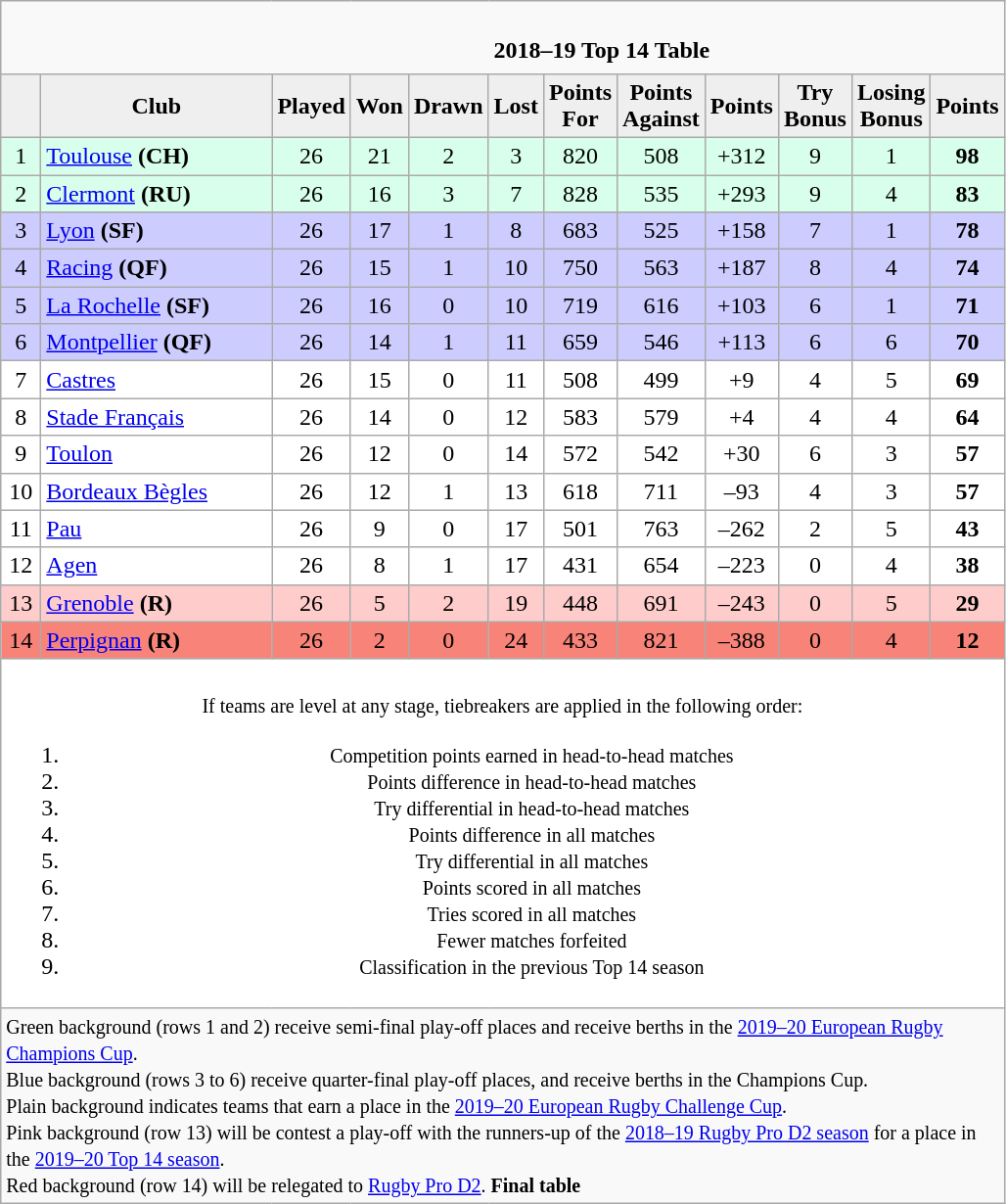<table class="wikitable" style="text-align: center;">
<tr>
<td colspan="15" cellpadding="0" cellspacing="0"><br><table border="0" width="100%" cellpadding="0" cellspacing="0">
<tr>
<td width=20% style="border:0px"></td>
<td style="border:0px"><strong>2018–19 Top 14 Table</strong></td>
</tr>
</table>
</td>
</tr>
<tr>
<th style="background-color:#efefef;" width="20"></th>
<th style="background-color:#efefef;" width="150">Club</th>
<th style="background-color:#efefef;" width="20">Played</th>
<th style="background-color:#efefef;" width="20">Won</th>
<th style="background-color:#efefef;" width="20">Drawn</th>
<th style="background-color:#efefef;" width="20">Lost</th>
<th style="background-color:#efefef;" width="20">Points For</th>
<th style="background-color:#efefef;" width="20">Points Against</th>
<th style="background-color:#efefef;" width="20">Points </th>
<th style="background-color:#efefef;" width="20">Try Bonus</th>
<th style="background-color:#efefef;" width="20">Losing Bonus</th>
<th style="background-color:#efefef;" width="20">Points</th>
</tr>
<tr style="background-color:#d8ffeb;text-align:center;">
<td>1</td>
<td style="text-align:left;"><a href='#'>Toulouse</a> <strong>(CH)</strong></td>
<td>26</td>
<td>21</td>
<td>2</td>
<td>3</td>
<td>820</td>
<td>508</td>
<td>+312</td>
<td>9</td>
<td>1</td>
<td><strong>98</strong></td>
</tr>
<tr style="background-color:#d8ffeb;text-align:center;">
<td>2</td>
<td style="text-align:left;"><a href='#'>Clermont</a> <strong>(RU)</strong></td>
<td>26</td>
<td>16</td>
<td>3</td>
<td>7</td>
<td>828</td>
<td>535</td>
<td>+293</td>
<td>9</td>
<td>4</td>
<td><strong>83</strong></td>
</tr>
<tr style="background-color:#ccccff;text-align:center;">
<td>3</td>
<td style="text-align:left;"><a href='#'>Lyon</a> <strong>(SF)</strong></td>
<td>26</td>
<td>17</td>
<td>1</td>
<td>8</td>
<td>683</td>
<td>525</td>
<td>+158</td>
<td>7</td>
<td>1</td>
<td><strong>78</strong></td>
</tr>
<tr style="background-color:#ccccff;text-align:center;">
<td>4</td>
<td style="text-align:left;"><a href='#'>Racing</a> <strong>(QF)</strong></td>
<td>26</td>
<td>15</td>
<td>1</td>
<td>10</td>
<td>750</td>
<td>563</td>
<td>+187</td>
<td>8</td>
<td>4</td>
<td><strong>74</strong></td>
</tr>
<tr style="background-color:#ccccff;text-align:center;">
<td>5</td>
<td style="text-align:left;"><a href='#'>La Rochelle</a> <strong>(SF)</strong></td>
<td>26</td>
<td>16</td>
<td>0</td>
<td>10</td>
<td>719</td>
<td>616</td>
<td>+103</td>
<td>6</td>
<td>1</td>
<td><strong>71</strong></td>
</tr>
<tr style="background-color:#ccccff;text-align:center;">
<td>6</td>
<td style="text-align:left;"><a href='#'>Montpellier</a> <strong>(QF)</strong></td>
<td>26</td>
<td>14</td>
<td>1</td>
<td>11</td>
<td>659</td>
<td>546</td>
<td>+113</td>
<td>6</td>
<td>6</td>
<td><strong>70</strong></td>
</tr>
<tr style="background-color:#ffffff;text-align:center;">
<td>7</td>
<td style="text-align:left;"><a href='#'>Castres</a></td>
<td>26</td>
<td>15</td>
<td>0</td>
<td>11</td>
<td>508</td>
<td>499</td>
<td>+9</td>
<td>4</td>
<td>5</td>
<td><strong>69</strong></td>
</tr>
<tr style="background-color:#ffffff;text-align:center;">
<td>8</td>
<td style="text-align:left;"><a href='#'>Stade Français</a></td>
<td>26</td>
<td>14</td>
<td>0</td>
<td>12</td>
<td>583</td>
<td>579</td>
<td>+4</td>
<td>4</td>
<td>4</td>
<td><strong>64</strong></td>
</tr>
<tr style="background-color:#ffffff;text-align:center;">
<td>9</td>
<td style="text-align:left;"><a href='#'>Toulon</a></td>
<td>26</td>
<td>12</td>
<td>0</td>
<td>14</td>
<td>572</td>
<td>542</td>
<td>+30</td>
<td>6</td>
<td>3</td>
<td><strong>57</strong></td>
</tr>
<tr style="background-color:#ffffff;text-align:center;">
<td>10</td>
<td style="text-align:left;"><a href='#'>Bordeaux Bègles</a></td>
<td>26</td>
<td>12</td>
<td>1</td>
<td>13</td>
<td>618</td>
<td>711</td>
<td>–93</td>
<td>4</td>
<td>3</td>
<td><strong>57</strong></td>
</tr>
<tr style="background-color:#ffffff;text-align:center;">
<td>11</td>
<td style="text-align:left;"><a href='#'>Pau</a></td>
<td>26</td>
<td>9</td>
<td>0</td>
<td>17</td>
<td>501</td>
<td>763</td>
<td>–262</td>
<td>2</td>
<td>5</td>
<td><strong>43</strong></td>
</tr>
<tr style="background-color:#ffffff;text-align:center;">
<td>12</td>
<td style="text-align:left;"><a href='#'>Agen</a></td>
<td>26</td>
<td>8</td>
<td>1</td>
<td>17</td>
<td>431</td>
<td>654</td>
<td>–223</td>
<td>0</td>
<td>4</td>
<td><strong>38</strong></td>
</tr>
<tr style="background-color:#ffcccc;text-align:center;">
<td>13</td>
<td style="text-align:left;"><a href='#'>Grenoble</a> <strong>(R)</strong></td>
<td>26</td>
<td>5</td>
<td>2</td>
<td>19</td>
<td>448</td>
<td>691</td>
<td>–243</td>
<td>0</td>
<td>5</td>
<td><strong>29</strong></td>
</tr>
<tr style="background-color:#f88379;text-align:center;">
<td>14</td>
<td style="text-align:left;"><a href='#'>Perpignan</a> <strong>(R)</strong></td>
<td>26</td>
<td>2</td>
<td>0</td>
<td>24</td>
<td>433</td>
<td>821</td>
<td>–388</td>
<td>0</td>
<td>4</td>
<td><strong>12</strong></td>
</tr>
<tr style="background-color:#ffffff;text-align:center;">
<td colspan="14"><br><small>If teams are level at any stage, tiebreakers are applied in the following order:</small><ol><li><small>Competition points earned in head-to-head matches</small></li><li><small>Points difference in head-to-head matches</small></li><li><small>Try differential in head-to-head matches</small></li><li><small>Points difference in all matches</small></li><li><small>Try differential in all matches</small></li><li><small>Points scored in all matches</small></li><li><small>Tries scored in all matches</small></li><li><small>Fewer matches forfeited</small></li><li><small>Classification in the previous Top 14 season</small></li></ol></td>
</tr>
<tr | style="text-align:left;" |>
<td colspan="15" style="border:0px"><small><span>Green background</span> (rows 1 and 2) receive semi-final play-off places and receive berths in the <a href='#'>2019–20 European Rugby Champions Cup</a>.<br><span>Blue background</span> (rows 3 to 6) receive quarter-final play-off places, and receive berths in the Champions Cup.<br><span>Plain background</span> indicates teams that earn a place in the <a href='#'>2019–20 European Rugby Challenge Cup</a>.<br><span>Pink background</span> (row 13) will be contest a play-off with the runners-up of the <a href='#'>2018–19 Rugby Pro D2 season</a> for a place in the <a href='#'>2019–20 Top 14 season</a>.<br><span>Red background</span> (row 14) will be relegated to <a href='#'>Rugby Pro D2</a>. <strong>Final table</strong></small></td>
</tr>
</table>
